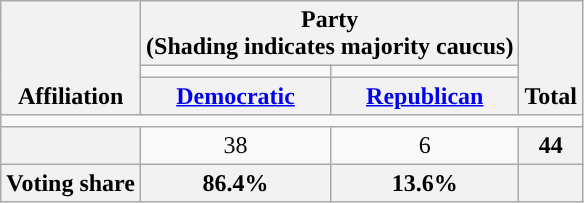<table class=wikitable style="text-align:center">
<tr style="vertical-align:bottom;">
<th rowspan=3>Affiliation</th>
<th colspan=2>Party <div>(Shading indicates majority caucus)</div></th>
<th rowspan=3>Total</th>
</tr>
<tr style="height:5px">
<td style="background-color:"></td>
<td style="background-color:"></td>
</tr>
<tr>
<th><a href='#'>Democratic</a></th>
<th><a href='#'>Republican</a></th>
</tr>
<tr>
<td colspan=5></td>
</tr>
<tr>
<th nowrap style="font-size:80%"></th>
<td>38</td>
<td>6</td>
<th>44</th>
</tr>
<tr>
<th>Voting share</th>
<th>86.4%</th>
<th>13.6% </th>
<th colspan=2></th>
</tr>
</table>
